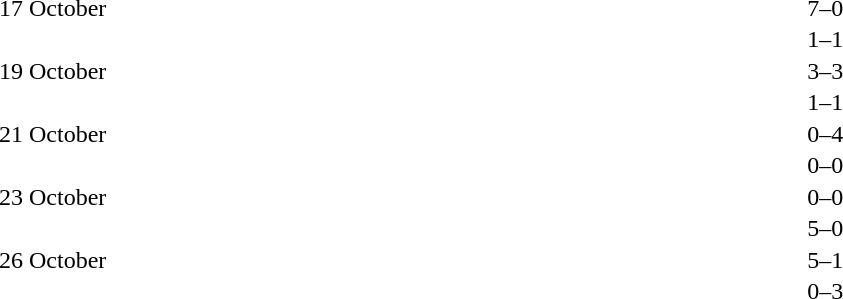<table cellspacing=1 width=70%>
<tr>
<th width=25%></th>
<th width=30%></th>
<th width=15%></th>
<th width=30%></th>
</tr>
<tr>
<td>17 October</td>
<td align=right></td>
<td align=center>7–0</td>
<td></td>
</tr>
<tr>
<td></td>
<td align=right></td>
<td align=center>1–1</td>
<td></td>
</tr>
<tr>
<td>19 October</td>
<td align=right></td>
<td align=center>3–3</td>
<td></td>
</tr>
<tr>
<td></td>
<td align=right></td>
<td align=center>1–1</td>
<td></td>
</tr>
<tr>
<td>21 October</td>
<td align=right></td>
<td align=center>0–4</td>
<td></td>
</tr>
<tr>
<td></td>
<td align=right></td>
<td align=center>0–0</td>
<td></td>
</tr>
<tr>
<td>23 October</td>
<td align=right></td>
<td align=center>0–0</td>
<td></td>
</tr>
<tr>
<td></td>
<td align=right></td>
<td align=center>5–0</td>
<td></td>
</tr>
<tr>
<td>26 October</td>
<td align=right></td>
<td align=center>5–1</td>
<td></td>
</tr>
<tr>
<td></td>
<td align=right></td>
<td align=center>0–3</td>
<td></td>
</tr>
</table>
